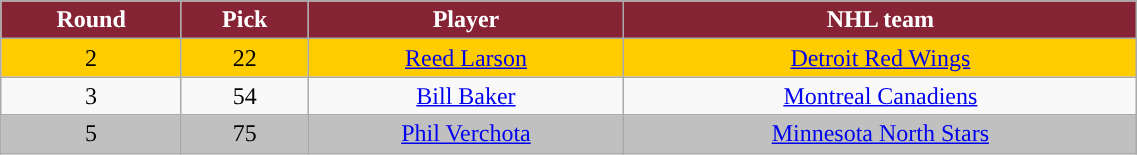<table class="wikitable" width="60%">
<tr>
<th style="color:white; background:#862334; ">Round</th>
<th style="color:white; background:#862334; ">Pick</th>
<th style="color:white; background:#862334; ">Player</th>
<th style="color:white; background:#862334; ">NHL team</th>
</tr>
<tr align="center" bgcolor="FFCC00">
<td>2</td>
<td>22</td>
<td><a href='#'>Reed Larson</a></td>
<td><a href='#'>Detroit Red Wings</a></td>
</tr>
<tr align="center" bgcolor=>
<td>3</td>
<td>54</td>
<td><a href='#'>Bill Baker</a></td>
<td><a href='#'>Montreal Canadiens</a></td>
</tr>
<tr align="center" bgcolor="C0C0C0">
<td>5</td>
<td>75</td>
<td><a href='#'>Phil Verchota</a></td>
<td><a href='#'>Minnesota North Stars</a></td>
</tr>
</table>
